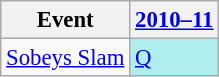<table class="wikitable" style="font-size:95%;">
<tr>
<th>Event</th>
<th><a href='#'>2010–11</a></th>
</tr>
<tr>
<td><a href='#'>Sobeys Slam</a></td>
<td style="background:#afeeee;"><a href='#'>Q</a></td>
</tr>
</table>
